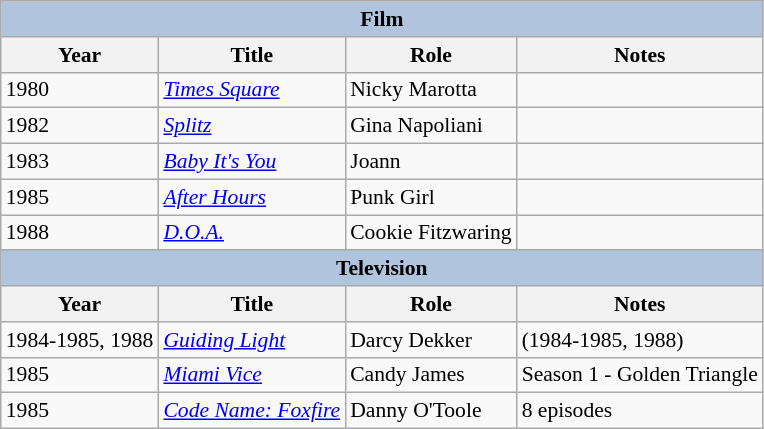<table class="wikitable" style="font-size: 90%;">
<tr>
<th colspan="4" style="background: LightSteelBlue;">Film</th>
</tr>
<tr>
<th>Year</th>
<th>Title</th>
<th>Role</th>
<th>Notes</th>
</tr>
<tr>
<td>1980</td>
<td><em><a href='#'>Times Square</a></em></td>
<td>Nicky Marotta</td>
<td></td>
</tr>
<tr>
<td>1982</td>
<td><em><a href='#'>Splitz</a></em></td>
<td>Gina Napoliani</td>
<td></td>
</tr>
<tr>
<td>1983</td>
<td><em><a href='#'>Baby It's You</a></em></td>
<td>Joann</td>
<td></td>
</tr>
<tr>
<td>1985</td>
<td><em><a href='#'>After Hours</a></em></td>
<td>Punk Girl</td>
<td></td>
</tr>
<tr>
<td>1988</td>
<td><em><a href='#'>D.O.A.</a></em></td>
<td>Cookie Fitzwaring</td>
<td></td>
</tr>
<tr>
</tr>
<tr>
<th colspan="4" style="background: LightSteelBlue;">Television</th>
</tr>
<tr>
<th>Year</th>
<th>Title</th>
<th>Role</th>
<th>Notes</th>
</tr>
<tr>
<td>1984-1985, 1988</td>
<td><em><a href='#'>Guiding Light</a></em></td>
<td>Darcy Dekker</td>
<td>(1984-1985, 1988)</td>
</tr>
<tr>
<td>1985</td>
<td><em><a href='#'>Miami Vice</a></em></td>
<td>Candy James</td>
<td>Season 1 - Golden Triangle</td>
</tr>
<tr>
<td>1985</td>
<td><em><a href='#'>Code Name: Foxfire</a></em></td>
<td>Danny O'Toole</td>
<td>8 episodes</td>
</tr>
</table>
